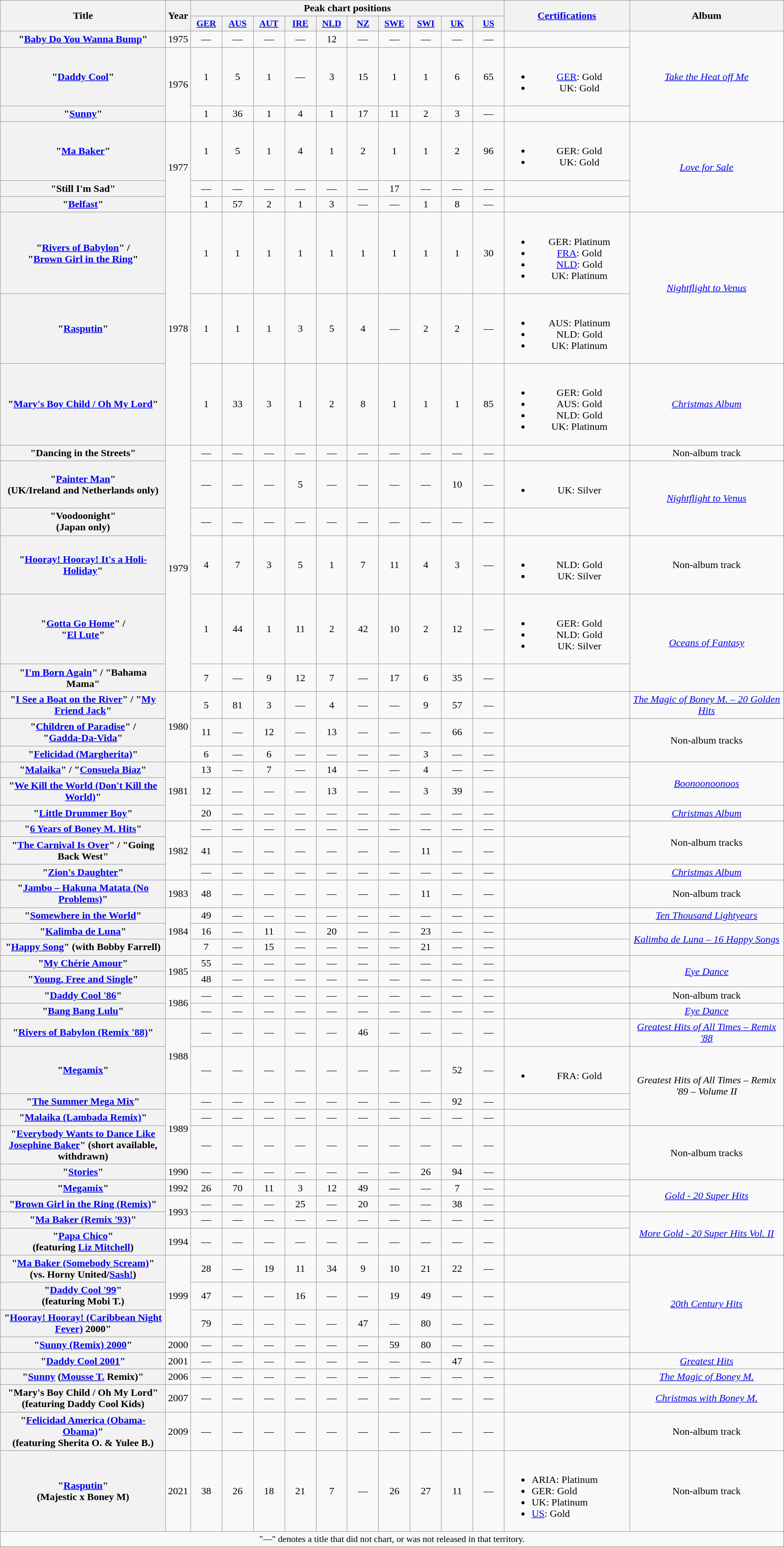<table class="wikitable plainrowheaders" style="text-align:center;">
<tr>
<th scope="col" rowspan="2" style="width:16em;">Title</th>
<th scope="col" rowspan="2">Year</th>
<th scope="col" colspan="10">Peak chart positions</th>
<th scope="col" rowspan="2" style="width:12em;"><a href='#'>Certifications</a></th>
<th scope="col" rowspan="2">Album</th>
</tr>
<tr>
<th style="width:3em;font-size:90%"><a href='#'>GER</a><br></th>
<th style="width:3em;font-size:90%"><a href='#'>AUS</a><br></th>
<th style="width:3em;font-size:90%"><a href='#'>AUT</a><br></th>
<th style="width:3em;font-size:90%"><a href='#'>IRE</a><br></th>
<th style="width:3em;font-size:90%"><a href='#'>NLD</a><br></th>
<th style="width:3em;font-size:90%"><a href='#'>NZ</a><br></th>
<th style="width:3em;font-size:90%"><a href='#'>SWE</a><br></th>
<th style="width:3em;font-size:90%"><a href='#'>SWI</a><br></th>
<th style="width:3em;font-size:90%"><a href='#'>UK</a><br></th>
<th style="width:3em;font-size:90%"><a href='#'>US</a><br></th>
</tr>
<tr>
<th scope="row">"<a href='#'>Baby Do You Wanna Bump</a>"</th>
<td>1975</td>
<td>—</td>
<td>—</td>
<td>—</td>
<td>—</td>
<td>12</td>
<td>—</td>
<td>—</td>
<td>—</td>
<td>—</td>
<td>—</td>
<td></td>
<td rowspan="3"><em><a href='#'>Take the Heat off Me</a></em></td>
</tr>
<tr>
<th scope="row">"<a href='#'>Daddy Cool</a>"</th>
<td rowspan="2">1976</td>
<td>1</td>
<td>5</td>
<td>1</td>
<td>—</td>
<td>3</td>
<td>15</td>
<td>1</td>
<td>1</td>
<td>6</td>
<td>65</td>
<td><br><ul><li><a href='#'>GER</a>: Gold</li><li>UK: Gold</li></ul></td>
</tr>
<tr>
<th scope="row">"<a href='#'>Sunny</a>"</th>
<td>1</td>
<td>36</td>
<td>1</td>
<td>4</td>
<td>1</td>
<td>17</td>
<td>11</td>
<td>2</td>
<td>3</td>
<td>—</td>
<td></td>
</tr>
<tr>
<th scope="row">"<a href='#'>Ma Baker</a>"</th>
<td rowspan="3">1977</td>
<td>1</td>
<td>5</td>
<td>1</td>
<td>4</td>
<td>1</td>
<td>2</td>
<td>1</td>
<td>1</td>
<td>2</td>
<td>96</td>
<td><br><ul><li>GER: Gold</li><li>UK: Gold</li></ul></td>
<td rowspan="3"><em><a href='#'>Love for Sale</a></em></td>
</tr>
<tr>
<th scope="row">"Still I'm Sad"</th>
<td>—</td>
<td>—</td>
<td>—</td>
<td>—</td>
<td>—</td>
<td>—</td>
<td>17</td>
<td>—</td>
<td>—</td>
<td>—</td>
<td></td>
</tr>
<tr>
<th scope="row">"<a href='#'>Belfast</a>"</th>
<td>1</td>
<td>57</td>
<td>2</td>
<td>1</td>
<td>3</td>
<td>—</td>
<td>—</td>
<td>1</td>
<td>8</td>
<td>—</td>
<td></td>
</tr>
<tr>
<th scope="row">"<a href='#'>Rivers of Babylon</a>" /<br>"<a href='#'>Brown Girl in the Ring</a>"</th>
<td rowspan="3">1978</td>
<td>1</td>
<td>1</td>
<td>1</td>
<td>1</td>
<td>1</td>
<td>1</td>
<td>1</td>
<td>1</td>
<td>1</td>
<td>30</td>
<td><br><ul><li>GER: Platinum</li><li><a href='#'>FRA</a>: Gold</li><li><a href='#'>NLD</a>: Gold</li><li>UK: Platinum</li></ul></td>
<td rowspan="2"><em><a href='#'>Nightflight to Venus</a></em></td>
</tr>
<tr>
<th scope="row">"<a href='#'>Rasputin</a>"</th>
<td>1</td>
<td>1</td>
<td>1</td>
<td>3</td>
<td>5</td>
<td>4</td>
<td>—</td>
<td>2</td>
<td>2</td>
<td>—</td>
<td><br><ul><li>AUS: Platinum</li><li>NLD: Gold</li><li>UK: Platinum</li></ul></td>
</tr>
<tr>
<th scope="row">"<a href='#'>Mary's Boy Child / Oh My Lord</a>"</th>
<td>1</td>
<td>33</td>
<td>3</td>
<td>1</td>
<td>2</td>
<td>8</td>
<td>1</td>
<td>1</td>
<td>1</td>
<td>85</td>
<td><br><ul><li>GER: Gold</li><li>AUS: Gold</li><li>NLD: Gold</li><li>UK: Platinum</li></ul></td>
<td><em><a href='#'>Christmas Album</a></em></td>
</tr>
<tr>
<th scope="row">"Dancing in the Streets"</th>
<td rowspan="6">1979</td>
<td>—</td>
<td>—</td>
<td>—</td>
<td>—</td>
<td>—</td>
<td>—</td>
<td>—</td>
<td>—</td>
<td>—</td>
<td>—</td>
<td></td>
<td>Non-album track</td>
</tr>
<tr>
<th scope="row">"<a href='#'>Painter Man</a>" <br><span>(UK/Ireland and Netherlands only)</span></th>
<td>—</td>
<td>—</td>
<td>—</td>
<td>5</td>
<td>—</td>
<td>—</td>
<td>—</td>
<td>—</td>
<td>10</td>
<td>—</td>
<td><br><ul><li>UK: Silver</li></ul></td>
<td rowspan="2"><em><a href='#'>Nightflight to Venus</a></em></td>
</tr>
<tr>
<th scope="row">"Voodoonight" <br><span>(Japan only)</span></th>
<td>—</td>
<td>—</td>
<td>—</td>
<td>—</td>
<td>—</td>
<td>—</td>
<td>—</td>
<td>—</td>
<td>—</td>
<td>—</td>
<td></td>
</tr>
<tr>
<th scope="row">"<a href='#'>Hooray! Hooray! It's a Holi-Holiday</a>"</th>
<td>4</td>
<td>7</td>
<td>3</td>
<td>5</td>
<td>1</td>
<td>7</td>
<td>11</td>
<td>4</td>
<td>3</td>
<td>—</td>
<td><br><ul><li>NLD: Gold</li><li>UK: Silver</li></ul></td>
<td>Non-album track</td>
</tr>
<tr>
<th scope="row">"<a href='#'>Gotta Go Home</a>" /<br>"<a href='#'>El Lute</a>"</th>
<td>1</td>
<td>44</td>
<td>1</td>
<td>11</td>
<td>2</td>
<td>42</td>
<td>10</td>
<td>2</td>
<td>12</td>
<td>—</td>
<td><br><ul><li>GER: Gold</li><li>NLD: Gold</li><li>UK: Silver</li></ul></td>
<td rowspan="2"><em><a href='#'>Oceans of Fantasy</a></em></td>
</tr>
<tr>
<th scope="row">"<a href='#'>I'm Born Again</a>" / "Bahama Mama"</th>
<td>7</td>
<td>—</td>
<td>9</td>
<td>12</td>
<td>7</td>
<td>—</td>
<td>17</td>
<td>6</td>
<td>35</td>
<td>—</td>
<td></td>
</tr>
<tr>
<th scope="row">"<a href='#'>I See a Boat on the River</a>" / "<a href='#'>My Friend Jack</a>"</th>
<td rowspan="3">1980</td>
<td>5</td>
<td>81</td>
<td>3</td>
<td>—</td>
<td>4</td>
<td>—</td>
<td>—</td>
<td>9</td>
<td>57</td>
<td>—</td>
<td></td>
<td><em><a href='#'>The Magic of Boney M. – 20 Golden Hits</a></em></td>
</tr>
<tr>
<th scope="row">"<a href='#'>Children of Paradise</a>" / <br>"<a href='#'>Gadda-Da-Vida</a>"</th>
<td>11</td>
<td>—</td>
<td>12</td>
<td>—</td>
<td>13</td>
<td>—</td>
<td>—</td>
<td>—</td>
<td>66</td>
<td>—</td>
<td></td>
<td rowspan="2">Non-album tracks</td>
</tr>
<tr>
<th scope="row">"<a href='#'>Felicidad (Margherita)</a>"</th>
<td>6</td>
<td>—</td>
<td>6</td>
<td>—</td>
<td>—</td>
<td>—</td>
<td>—</td>
<td>3</td>
<td>—</td>
<td>—</td>
<td></td>
</tr>
<tr>
<th scope="row">"<a href='#'>Malaika</a>" / "<a href='#'>Consuela Biaz</a>"</th>
<td rowspan="3">1981</td>
<td>13</td>
<td>—</td>
<td>7</td>
<td>—</td>
<td>14</td>
<td>—</td>
<td>—</td>
<td>4</td>
<td>—</td>
<td>—</td>
<td></td>
<td rowspan="2"><em><a href='#'>Boonoonoonoos</a></em></td>
</tr>
<tr>
<th scope="row">"<a href='#'>We Kill the World (Don't Kill the World)</a>"</th>
<td>12</td>
<td>—</td>
<td>—</td>
<td>—</td>
<td>13</td>
<td>—</td>
<td>—</td>
<td>3</td>
<td>39</td>
<td>—</td>
<td></td>
</tr>
<tr>
<th scope="row">"<a href='#'>Little Drummer Boy</a>"</th>
<td>20</td>
<td>—</td>
<td>—</td>
<td>—</td>
<td>—</td>
<td>—</td>
<td>—</td>
<td>—</td>
<td>—</td>
<td>—</td>
<td></td>
<td><em><a href='#'>Christmas Album</a></em></td>
</tr>
<tr>
<th scope="row">"<a href='#'>6 Years of Boney M. Hits</a>"</th>
<td rowspan="3">1982</td>
<td>—</td>
<td>—</td>
<td>—</td>
<td>—</td>
<td>—</td>
<td>—</td>
<td>—</td>
<td>—</td>
<td>—</td>
<td>—</td>
<td></td>
<td rowspan="2">Non-album tracks</td>
</tr>
<tr>
<th scope="row">"<a href='#'>The Carnival Is Over</a>" / "Going Back West"</th>
<td>41</td>
<td>—</td>
<td>—</td>
<td>—</td>
<td>—</td>
<td>—</td>
<td>—</td>
<td>11</td>
<td>—</td>
<td>—</td>
<td></td>
</tr>
<tr>
<th scope="row">"<a href='#'>Zion's Daughter</a>"</th>
<td>—</td>
<td>—</td>
<td>—</td>
<td>—</td>
<td>—</td>
<td>—</td>
<td>—</td>
<td>—</td>
<td>—</td>
<td>—</td>
<td></td>
<td><em><a href='#'>Christmas Album</a></em></td>
</tr>
<tr>
<th scope="row">"<a href='#'>Jambo – Hakuna Matata (No Problems)</a>"</th>
<td>1983</td>
<td>48</td>
<td>—</td>
<td>—</td>
<td>—</td>
<td>—</td>
<td>—</td>
<td>—</td>
<td>11</td>
<td>—</td>
<td>—</td>
<td></td>
<td>Non-album track</td>
</tr>
<tr>
<th scope="row">"<a href='#'>Somewhere in the World</a>"</th>
<td rowspan="3">1984</td>
<td>49</td>
<td>—</td>
<td>—</td>
<td>—</td>
<td>—</td>
<td>—</td>
<td>—</td>
<td>—</td>
<td>—</td>
<td>—</td>
<td></td>
<td><em><a href='#'>Ten Thousand Lightyears</a></em></td>
</tr>
<tr>
<th scope="row">"<a href='#'>Kalimba de Luna</a>"</th>
<td>16</td>
<td>—</td>
<td>11</td>
<td>—</td>
<td>20</td>
<td>—</td>
<td>—</td>
<td>23</td>
<td>—</td>
<td>—</td>
<td></td>
<td rowspan="2"><em><a href='#'>Kalimba de Luna – 16 Happy Songs</a></em></td>
</tr>
<tr>
<th scope="row">"<a href='#'>Happy Song</a>" (with Bobby Farrell)</th>
<td>7</td>
<td>—</td>
<td>15</td>
<td>—</td>
<td>—</td>
<td>—</td>
<td>—</td>
<td>21</td>
<td>—</td>
<td>—</td>
<td></td>
</tr>
<tr>
<th scope="row">"<a href='#'>My Chérie Amour</a>"</th>
<td rowspan="2">1985</td>
<td>55</td>
<td>—</td>
<td>—</td>
<td>—</td>
<td>—</td>
<td>—</td>
<td>—</td>
<td>—</td>
<td>—</td>
<td>—</td>
<td></td>
<td rowspan="2"><em><a href='#'>Eye Dance</a></em></td>
</tr>
<tr>
<th scope="row">"<a href='#'>Young, Free and Single</a>"</th>
<td>48</td>
<td>—</td>
<td>—</td>
<td>—</td>
<td>—</td>
<td>—</td>
<td>—</td>
<td>—</td>
<td>—</td>
<td>—</td>
<td></td>
</tr>
<tr>
<th scope="row">"<a href='#'>Daddy Cool '86</a>"</th>
<td rowspan="2">1986</td>
<td>—</td>
<td>—</td>
<td>—</td>
<td>—</td>
<td>—</td>
<td>—</td>
<td>—</td>
<td>—</td>
<td>—</td>
<td>—</td>
<td></td>
<td>Non-album track</td>
</tr>
<tr>
<th scope="row">"<a href='#'>Bang Bang Lulu</a>"</th>
<td>—</td>
<td>—</td>
<td>—</td>
<td>—</td>
<td>—</td>
<td>—</td>
<td>—</td>
<td>—</td>
<td>—</td>
<td>—</td>
<td></td>
<td><em><a href='#'>Eye Dance</a></em></td>
</tr>
<tr>
<th scope="row">"<a href='#'>Rivers of Babylon (Remix '88)</a>"</th>
<td rowspan="2">1988</td>
<td>—</td>
<td>—</td>
<td>—</td>
<td>—</td>
<td>—</td>
<td>46</td>
<td>—</td>
<td>—</td>
<td>—</td>
<td>—</td>
<td></td>
<td><em><a href='#'>Greatest Hits of All Times – Remix '88</a></em></td>
</tr>
<tr>
<th scope="row">"<a href='#'>Megamix</a>"</th>
<td>—</td>
<td>—</td>
<td>—</td>
<td>—</td>
<td>—</td>
<td>—</td>
<td>—</td>
<td>—</td>
<td>52</td>
<td>—</td>
<td><br><ul><li>FRA: Gold</li></ul></td>
<td rowspan="3"><em>Greatest Hits of All Times – Remix '89 – Volume II</em></td>
</tr>
<tr>
<th scope="row">"<a href='#'>The Summer Mega Mix</a>"</th>
<td rowspan="3">1989</td>
<td>—</td>
<td>—</td>
<td>—</td>
<td>—</td>
<td>—</td>
<td>—</td>
<td>—</td>
<td>—</td>
<td>92</td>
<td>—</td>
<td></td>
</tr>
<tr>
<th scope="row">"<a href='#'>Malaika (Lambada Remix)</a>"</th>
<td>—</td>
<td>—</td>
<td>—</td>
<td>—</td>
<td>—</td>
<td>—</td>
<td>—</td>
<td>—</td>
<td>—</td>
<td>—</td>
<td></td>
</tr>
<tr>
<th scope="row">"<a href='#'>Everybody Wants to Dance Like Josephine Baker</a>" (short available, withdrawn)</th>
<td>—</td>
<td>—</td>
<td>—</td>
<td>—</td>
<td>—</td>
<td>—</td>
<td>—</td>
<td>—</td>
<td>—</td>
<td>—</td>
<td></td>
<td rowspan="2">Non-album tracks</td>
</tr>
<tr>
<th scope="row">"<a href='#'>Stories</a>"</th>
<td>1990</td>
<td>—</td>
<td>—</td>
<td>—</td>
<td>—</td>
<td>—</td>
<td>—</td>
<td>—</td>
<td>26</td>
<td>94</td>
<td>—</td>
<td></td>
</tr>
<tr>
<th scope="row">"<a href='#'>Megamix</a>"</th>
<td>1992</td>
<td>26</td>
<td>70</td>
<td>11</td>
<td>3</td>
<td>12</td>
<td>49</td>
<td>—</td>
<td>—</td>
<td>7</td>
<td>—</td>
<td></td>
<td rowspan="2"><em><a href='#'>Gold - 20 Super Hits</a></em></td>
</tr>
<tr>
<th scope="row">"<a href='#'>Brown Girl in the Ring (Remix)</a>"</th>
<td rowspan="2">1993</td>
<td>—</td>
<td>—</td>
<td>—</td>
<td>25</td>
<td>—</td>
<td>20</td>
<td>—</td>
<td>—</td>
<td>38</td>
<td>—</td>
<td></td>
</tr>
<tr>
<th scope="row">"<a href='#'>Ma Baker (Remix '93)</a>"</th>
<td>—</td>
<td>—</td>
<td>—</td>
<td>—</td>
<td>—</td>
<td>—</td>
<td>—</td>
<td>—</td>
<td>—</td>
<td>—</td>
<td></td>
<td rowspan="2"><em><a href='#'>More Gold - 20 Super Hits Vol. II</a></em></td>
</tr>
<tr>
<th scope="row">"<a href='#'>Papa Chico</a>" <br><span>(featuring <a href='#'>Liz Mitchell</a>)</span></th>
<td>1994</td>
<td>—</td>
<td>—</td>
<td>—</td>
<td>—</td>
<td>—</td>
<td>—</td>
<td>—</td>
<td>—</td>
<td>—</td>
<td>—</td>
<td></td>
</tr>
<tr>
<th scope="row">"<a href='#'>Ma Baker (Somebody Scream)</a>" <br><span>(vs. Horny United/<a href='#'>Sash!</a>)</span></th>
<td rowspan="3">1999</td>
<td>28</td>
<td>—</td>
<td>19</td>
<td>11</td>
<td>34</td>
<td>9</td>
<td>10</td>
<td>21</td>
<td>22</td>
<td>—</td>
<td></td>
<td rowspan="4"><em><a href='#'>20th Century Hits</a></em></td>
</tr>
<tr>
<th scope="row">"<a href='#'>Daddy Cool '99</a>" <br><span>(featuring Mobi T.)</span></th>
<td>47</td>
<td>—</td>
<td>—</td>
<td>16</td>
<td>—</td>
<td>—</td>
<td>19</td>
<td>49</td>
<td>—</td>
<td>—</td>
<td></td>
</tr>
<tr>
<th scope="row">"<a href='#'>Hooray! Hooray! (Caribbean Night Fever)</a> 2000"</th>
<td>79</td>
<td>—</td>
<td>—</td>
<td>—</td>
<td>—</td>
<td>47</td>
<td>—</td>
<td>80</td>
<td>—</td>
<td>—</td>
<td></td>
</tr>
<tr>
<th scope="row">"<a href='#'>Sunny (Remix) 2000</a>"</th>
<td>2000</td>
<td>—</td>
<td>—</td>
<td>—</td>
<td>—</td>
<td>—</td>
<td>—</td>
<td>59</td>
<td>80</td>
<td>—</td>
<td>—</td>
<td></td>
</tr>
<tr>
<th scope="row">"<a href='#'>Daddy Cool 2001</a>"</th>
<td>2001</td>
<td>—</td>
<td>—</td>
<td>—</td>
<td>—</td>
<td>—</td>
<td>—</td>
<td>—</td>
<td>—</td>
<td>47</td>
<td>—</td>
<td></td>
<td><em><a href='#'>Greatest Hits</a></em></td>
</tr>
<tr>
<th scope="row">"<a href='#'>Sunny</a> (<a href='#'>Mousse T.</a> Remix)"</th>
<td>2006</td>
<td>—</td>
<td>—</td>
<td>—</td>
<td>—</td>
<td>—</td>
<td>—</td>
<td>—</td>
<td>—</td>
<td>—</td>
<td>—</td>
<td></td>
<td><em><a href='#'>The Magic of Boney M.</a></em></td>
</tr>
<tr>
<th scope="row">"Mary's Boy Child / Oh My Lord"<br><span>(featuring Daddy Cool Kids)</span></th>
<td>2007</td>
<td>—</td>
<td>—</td>
<td>—</td>
<td>—</td>
<td>—</td>
<td>—</td>
<td>—</td>
<td>—</td>
<td>—</td>
<td>—</td>
<td></td>
<td><em><a href='#'>Christmas with Boney M.</a></em></td>
</tr>
<tr>
<th scope="row">"<a href='#'>Felicidad America (Obama-Obama)</a>"<br><span>(featuring Sherita O. & Yulee B.)</span></th>
<td>2009</td>
<td>—</td>
<td>—</td>
<td>—</td>
<td>—</td>
<td>—</td>
<td>—</td>
<td>—</td>
<td>—</td>
<td>—</td>
<td>—</td>
<td></td>
<td>Non-album track</td>
</tr>
<tr>
<th scope="row">"<a href='#'>Rasputin</a>"<br><span>(Majestic x Boney M)</span></th>
<td>2021</td>
<td>38</td>
<td>26</td>
<td>18</td>
<td>21</td>
<td>7</td>
<td>—</td>
<td>26</td>
<td>27</td>
<td>11</td>
<td>—</td>
<td align=left><br><ul><li>ARIA: Platinum</li><li>GER: Gold</li><li>UK: Platinum</li><li><a href='#'>US</a>: Gold</li></ul></td>
<td>Non-album track</td>
</tr>
<tr>
<td colspan="14" style="font-size:90%">"—" denotes a title that did not chart, or was not released in that territory.</td>
</tr>
</table>
